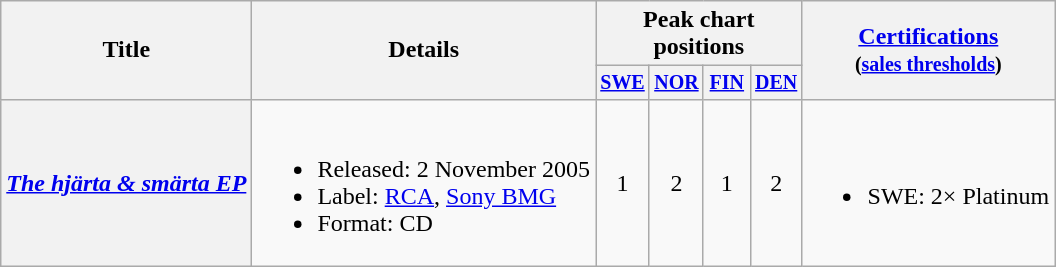<table class="wikitable plainrowheaders">
<tr>
<th rowspan="2">Title</th>
<th rowspan="2">Details</th>
<th colspan="4">Peak chart positions</th>
<th rowspan="2"><a href='#'>Certifications</a><br><small>(<a href='#'>sales thresholds</a>)</small></th>
</tr>
<tr style=font-size:smaller;>
<th width=25><a href='#'>SWE</a><br></th>
<th width=25><a href='#'>NOR</a><br></th>
<th width=25><a href='#'>FIN</a><br></th>
<th width=25><a href='#'>DEN</a><br></th>
</tr>
<tr>
<th scope="row"><em><a href='#'>The hjärta & smärta EP</a></em></th>
<td><br><ul><li>Released: 2 November 2005</li><li>Label: <a href='#'>RCA</a>, <a href='#'>Sony BMG</a></li><li>Format: CD</li></ul></td>
<td style="text-align:center">1</td>
<td style="text-align:center">2</td>
<td style="text-align:center">1</td>
<td style="text-align:center">2</td>
<td align="left"><br><ul><li>SWE: 2× Platinum</li></ul></td>
</tr>
</table>
